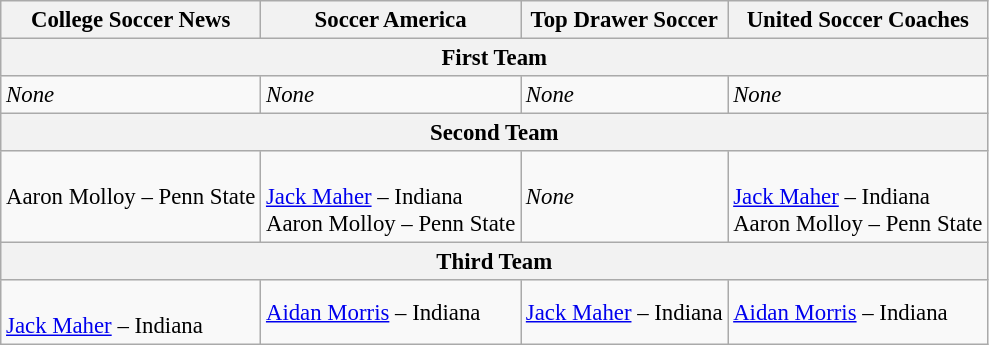<table class="wikitable" style="font-size: 95%">
<tr>
<th>College Soccer News</th>
<th>Soccer America<em></em></th>
<th>Top Drawer Soccer</th>
<th>United Soccer Coaches</th>
</tr>
<tr>
<th colspan=4>First Team</th>
</tr>
<tr>
<td><em>None</em></td>
<td><em>None</em></td>
<td><em>None</em></td>
<td><em>None</em></td>
</tr>
<tr>
<th colspan=4>Second Team</th>
</tr>
<tr>
<td>Aaron Molloy – Penn State</td>
<td><br><a href='#'>Jack Maher</a> – Indiana<br>
Aaron Molloy – Penn State</td>
<td><em>None</em></td>
<td><br><a href='#'>Jack Maher</a> – Indiana<br>
Aaron Molloy – Penn State</td>
</tr>
<tr>
<th colspan=4>Third Team</th>
</tr>
<tr>
<td><br><a href='#'>Jack Maher</a> – Indiana</td>
<td><a href='#'>Aidan Morris</a> – Indiana</td>
<td><a href='#'>Jack Maher</a> – Indiana</td>
<td><a href='#'>Aidan Morris</a> – Indiana</td>
</tr>
</table>
